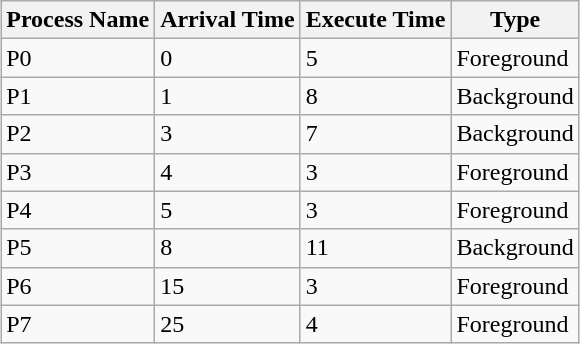<table class="wikitable" style="margin: 1em auto 1em auto;">
<tr>
<th>Process Name</th>
<th>Arrival Time</th>
<th>Execute Time</th>
<th>Type</th>
</tr>
<tr>
<td>P0</td>
<td>0</td>
<td>5</td>
<td>Foreground</td>
</tr>
<tr>
<td>P1</td>
<td>1</td>
<td>8</td>
<td>Background</td>
</tr>
<tr>
<td>P2</td>
<td>3</td>
<td>7</td>
<td>Background</td>
</tr>
<tr>
<td>P3</td>
<td>4</td>
<td>3</td>
<td>Foreground</td>
</tr>
<tr>
<td>P4</td>
<td>5</td>
<td>3</td>
<td>Foreground</td>
</tr>
<tr>
<td>P5</td>
<td>8</td>
<td>11</td>
<td>Background</td>
</tr>
<tr>
<td>P6</td>
<td>15</td>
<td>3</td>
<td>Foreground</td>
</tr>
<tr>
<td>P7</td>
<td>25</td>
<td>4</td>
<td>Foreground</td>
</tr>
</table>
